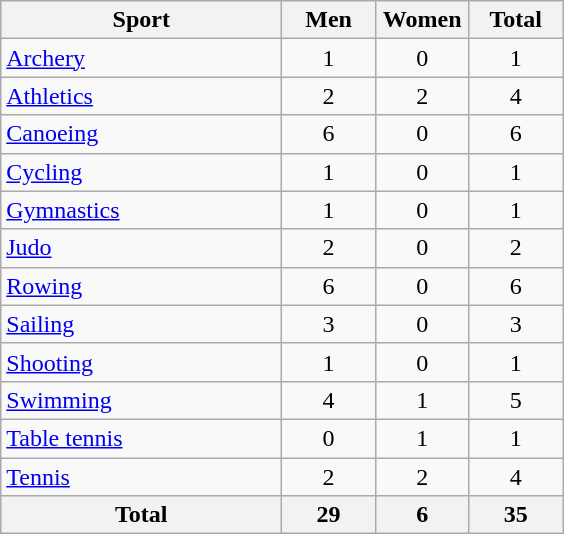<table class="wikitable sortable" style="text-align:center;">
<tr>
<th width=180>Sport</th>
<th width=55>Men</th>
<th width=55>Women</th>
<th width=55>Total</th>
</tr>
<tr>
<td align=left><a href='#'>Archery</a></td>
<td>1</td>
<td>0</td>
<td>1</td>
</tr>
<tr>
<td align=left><a href='#'>Athletics</a></td>
<td>2</td>
<td>2</td>
<td>4</td>
</tr>
<tr>
<td align=left><a href='#'>Canoeing</a></td>
<td>6</td>
<td>0</td>
<td>6</td>
</tr>
<tr>
<td align=left><a href='#'>Cycling</a></td>
<td>1</td>
<td>0</td>
<td>1</td>
</tr>
<tr>
<td align=left><a href='#'>Gymnastics</a></td>
<td>1</td>
<td>0</td>
<td>1</td>
</tr>
<tr>
<td align=left><a href='#'>Judo</a></td>
<td>2</td>
<td>0</td>
<td>2</td>
</tr>
<tr>
<td align=left><a href='#'>Rowing</a></td>
<td>6</td>
<td>0</td>
<td>6</td>
</tr>
<tr>
<td align=left><a href='#'>Sailing</a></td>
<td>3</td>
<td>0</td>
<td>3</td>
</tr>
<tr>
<td align=left><a href='#'>Shooting</a></td>
<td>1</td>
<td>0</td>
<td>1</td>
</tr>
<tr>
<td align=left><a href='#'>Swimming</a></td>
<td>4</td>
<td>1</td>
<td>5</td>
</tr>
<tr>
<td align=left><a href='#'>Table tennis</a></td>
<td>0</td>
<td>1</td>
<td>1</td>
</tr>
<tr>
<td align=left><a href='#'>Tennis</a></td>
<td>2</td>
<td>2</td>
<td>4</td>
</tr>
<tr>
<th>Total</th>
<th>29</th>
<th>6</th>
<th>35</th>
</tr>
</table>
